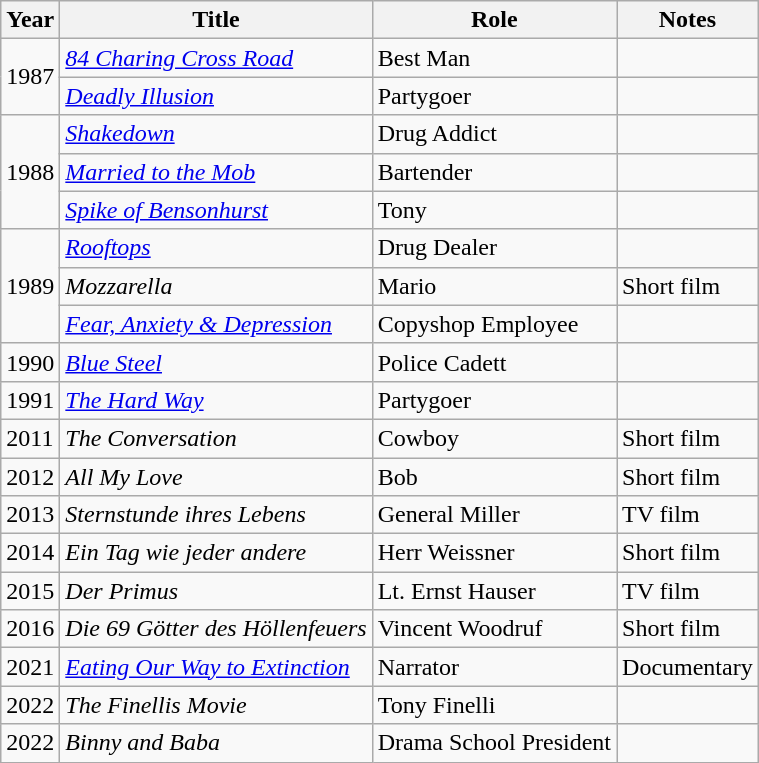<table class="wikitable">
<tr>
<th>Year</th>
<th>Title</th>
<th>Role</th>
<th>Notes</th>
</tr>
<tr>
<td rowspan="2">1987</td>
<td><em><a href='#'>84 Charing Cross Road</a></em></td>
<td>Best Man</td>
<td></td>
</tr>
<tr>
<td><em><a href='#'>Deadly Illusion</a></em></td>
<td>Partygoer</td>
<td></td>
</tr>
<tr>
<td rowspan="3">1988</td>
<td><em><a href='#'>Shakedown</a></em></td>
<td>Drug Addict</td>
<td></td>
</tr>
<tr>
<td><em><a href='#'>Married to the Mob</a></em></td>
<td>Bartender</td>
<td></td>
</tr>
<tr>
<td><em><a href='#'>Spike of Bensonhurst</a></em></td>
<td>Tony</td>
<td></td>
</tr>
<tr>
<td rowspan="3">1989</td>
<td><em><a href='#'>Rooftops</a></em></td>
<td>Drug Dealer</td>
<td></td>
</tr>
<tr>
<td><em>Mozzarella</em></td>
<td>Mario</td>
<td>Short film</td>
</tr>
<tr>
<td><em><a href='#'>Fear, Anxiety & Depression</a></em></td>
<td>Copyshop Employee</td>
<td></td>
</tr>
<tr>
<td>1990</td>
<td><em><a href='#'>Blue Steel</a></em></td>
<td>Police Cadett</td>
<td></td>
</tr>
<tr>
<td>1991</td>
<td><em><a href='#'>The Hard Way</a></em></td>
<td>Partygoer</td>
<td></td>
</tr>
<tr>
<td>2011</td>
<td><em>The Conversation</em></td>
<td>Cowboy</td>
<td>Short film</td>
</tr>
<tr>
<td>2012</td>
<td><em>All My Love</em></td>
<td>Bob</td>
<td>Short film</td>
</tr>
<tr>
<td>2013</td>
<td><em>Sternstunde ihres Lebens</em></td>
<td>General Miller</td>
<td>TV film</td>
</tr>
<tr>
<td>2014</td>
<td><em>Ein Tag wie jeder andere</em></td>
<td>Herr Weissner</td>
<td>Short film</td>
</tr>
<tr>
<td>2015</td>
<td><em>Der Primus</em></td>
<td>Lt. Ernst Hauser</td>
<td>TV film</td>
</tr>
<tr>
<td>2016</td>
<td><em>Die 69 Götter des Höllenfeuers</em></td>
<td>Vincent Woodruf</td>
<td>Short film</td>
</tr>
<tr>
<td>2021</td>
<td><em><a href='#'>Eating Our Way to Extinction</a></em></td>
<td>Narrator</td>
<td>Documentary</td>
</tr>
<tr>
<td>2022</td>
<td><em>The Finellis Movie</em></td>
<td>Tony Finelli</td>
<td></td>
</tr>
<tr>
<td>2022</td>
<td><em>Binny and Baba</em></td>
<td>Drama School President</td>
<td></td>
</tr>
</table>
